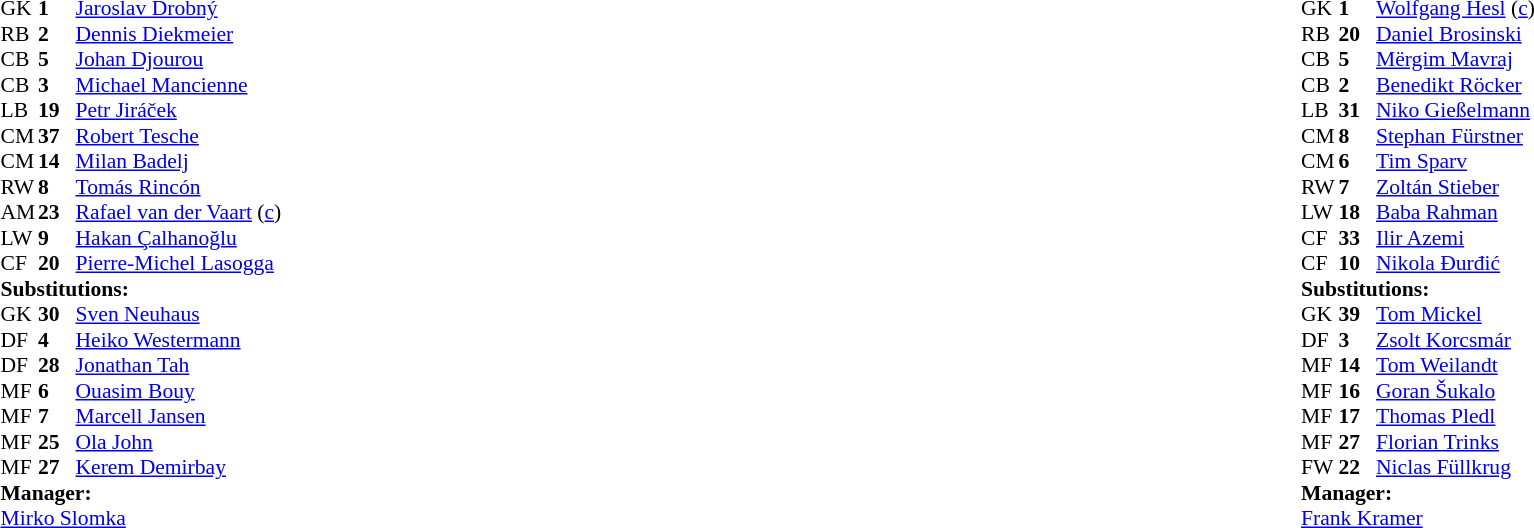<table width="100%">
<tr>
<td valign="top" width="40%"><br><table style="font-size:90%" cellspacing="0" cellpadding="0">
<tr>
<th width=25></th>
<th width=25></th>
</tr>
<tr>
<td>GK</td>
<td><strong>1</strong></td>
<td> <a href='#'>Jaroslav Drobný</a></td>
</tr>
<tr>
<td>RB</td>
<td><strong>2</strong></td>
<td> <a href='#'>Dennis Diekmeier</a></td>
</tr>
<tr>
<td>CB</td>
<td><strong>5</strong></td>
<td> <a href='#'>Johan Djourou</a></td>
</tr>
<tr>
<td>CB</td>
<td><strong>3</strong></td>
<td> <a href='#'>Michael Mancienne</a></td>
</tr>
<tr>
<td>LB</td>
<td><strong>19</strong></td>
<td> <a href='#'>Petr Jiráček</a></td>
</tr>
<tr>
<td>CM</td>
<td><strong>37</strong></td>
<td> <a href='#'>Robert Tesche</a></td>
<td></td>
<td></td>
</tr>
<tr>
<td>CM</td>
<td><strong>14</strong></td>
<td> <a href='#'>Milan Badelj</a></td>
</tr>
<tr>
<td>RW</td>
<td><strong>8</strong></td>
<td> <a href='#'>Tomás Rincón</a></td>
<td></td>
<td></td>
</tr>
<tr>
<td>AM</td>
<td><strong>23</strong></td>
<td> <a href='#'>Rafael van der Vaart</a> (<a href='#'>c</a>)</td>
</tr>
<tr>
<td>LW</td>
<td><strong>9</strong></td>
<td> <a href='#'>Hakan Çalhanoğlu</a></td>
</tr>
<tr>
<td>CF</td>
<td><strong>20</strong></td>
<td> <a href='#'>Pierre-Michel Lasogga</a></td>
</tr>
<tr>
<td colspan=3><strong>Substitutions:</strong></td>
</tr>
<tr>
<td>GK</td>
<td><strong>30</strong></td>
<td> <a href='#'>Sven Neuhaus</a></td>
</tr>
<tr>
<td>DF</td>
<td><strong>4</strong></td>
<td> <a href='#'>Heiko Westermann</a></td>
<td></td>
<td></td>
</tr>
<tr>
<td>DF</td>
<td><strong>28</strong></td>
<td> <a href='#'>Jonathan Tah</a></td>
</tr>
<tr>
<td>MF</td>
<td><strong>6</strong></td>
<td> <a href='#'>Ouasim Bouy</a></td>
</tr>
<tr>
<td>MF</td>
<td><strong>7</strong></td>
<td> <a href='#'>Marcell Jansen</a></td>
<td></td>
<td></td>
</tr>
<tr>
<td>MF</td>
<td><strong>25</strong></td>
<td> <a href='#'>Ola John</a></td>
</tr>
<tr>
<td>MF</td>
<td><strong>27</strong></td>
<td> <a href='#'>Kerem Demirbay</a></td>
</tr>
<tr>
<td colspan=3><strong>Manager:</strong></td>
</tr>
<tr>
<td colspan=3> <a href='#'>Mirko Slomka</a></td>
</tr>
</table>
</td>
<td valign="top"></td>
<td valign="top" width="50%"><br><table style="font-size: 90%" cellspacing="0" cellpadding="0" align="center">
<tr>
<th width=25></th>
<th width=25></th>
</tr>
<tr>
<td>GK</td>
<td><strong>1</strong></td>
<td> <a href='#'>Wolfgang Hesl</a> (<a href='#'>c</a>)</td>
</tr>
<tr>
<td>RB</td>
<td><strong>20</strong></td>
<td> <a href='#'>Daniel Brosinski</a></td>
</tr>
<tr>
<td>CB</td>
<td><strong>5</strong></td>
<td> <a href='#'>Mërgim Mavraj</a></td>
</tr>
<tr>
<td>CB</td>
<td><strong>2</strong></td>
<td> <a href='#'>Benedikt Röcker</a></td>
</tr>
<tr>
<td>LB</td>
<td><strong>31</strong></td>
<td> <a href='#'>Niko Gießelmann</a></td>
<td></td>
</tr>
<tr>
<td>CM</td>
<td><strong>8</strong></td>
<td> <a href='#'>Stephan Fürstner</a></td>
</tr>
<tr>
<td>CM</td>
<td><strong>6</strong></td>
<td> <a href='#'>Tim Sparv</a></td>
<td></td>
</tr>
<tr>
<td>RW</td>
<td><strong>7</strong></td>
<td> <a href='#'>Zoltán Stieber</a></td>
<td></td>
<td></td>
</tr>
<tr>
<td>LW</td>
<td><strong>18</strong></td>
<td> <a href='#'>Baba Rahman</a></td>
</tr>
<tr>
<td>CF</td>
<td><strong>33</strong></td>
<td> <a href='#'>Ilir Azemi</a></td>
<td></td>
<td></td>
</tr>
<tr>
<td>CF</td>
<td><strong>10</strong></td>
<td> <a href='#'>Nikola Đurđić</a></td>
<td></td>
<td></td>
</tr>
<tr>
<td colspan=3><strong>Substitutions:</strong></td>
</tr>
<tr>
<td>GK</td>
<td><strong>39</strong></td>
<td> <a href='#'>Tom Mickel</a></td>
</tr>
<tr>
<td>DF</td>
<td><strong>3</strong></td>
<td> <a href='#'>Zsolt Korcsmár</a></td>
</tr>
<tr>
<td>MF</td>
<td><strong>14</strong></td>
<td> <a href='#'>Tom Weilandt</a></td>
<td></td>
<td></td>
</tr>
<tr>
<td>MF</td>
<td><strong>16</strong></td>
<td> <a href='#'>Goran Šukalo</a></td>
</tr>
<tr>
<td>MF</td>
<td><strong>17</strong></td>
<td> <a href='#'>Thomas Pledl</a></td>
</tr>
<tr>
<td>MF</td>
<td><strong>27</strong></td>
<td> <a href='#'>Florian Trinks</a></td>
<td></td>
<td></td>
</tr>
<tr>
<td>FW</td>
<td><strong>22</strong></td>
<td> <a href='#'>Niclas Füllkrug</a></td>
<td></td>
<td></td>
</tr>
<tr>
<td colspan=3><strong>Manager:</strong></td>
</tr>
<tr>
<td colspan=3> <a href='#'>Frank Kramer</a></td>
</tr>
</table>
</td>
</tr>
</table>
